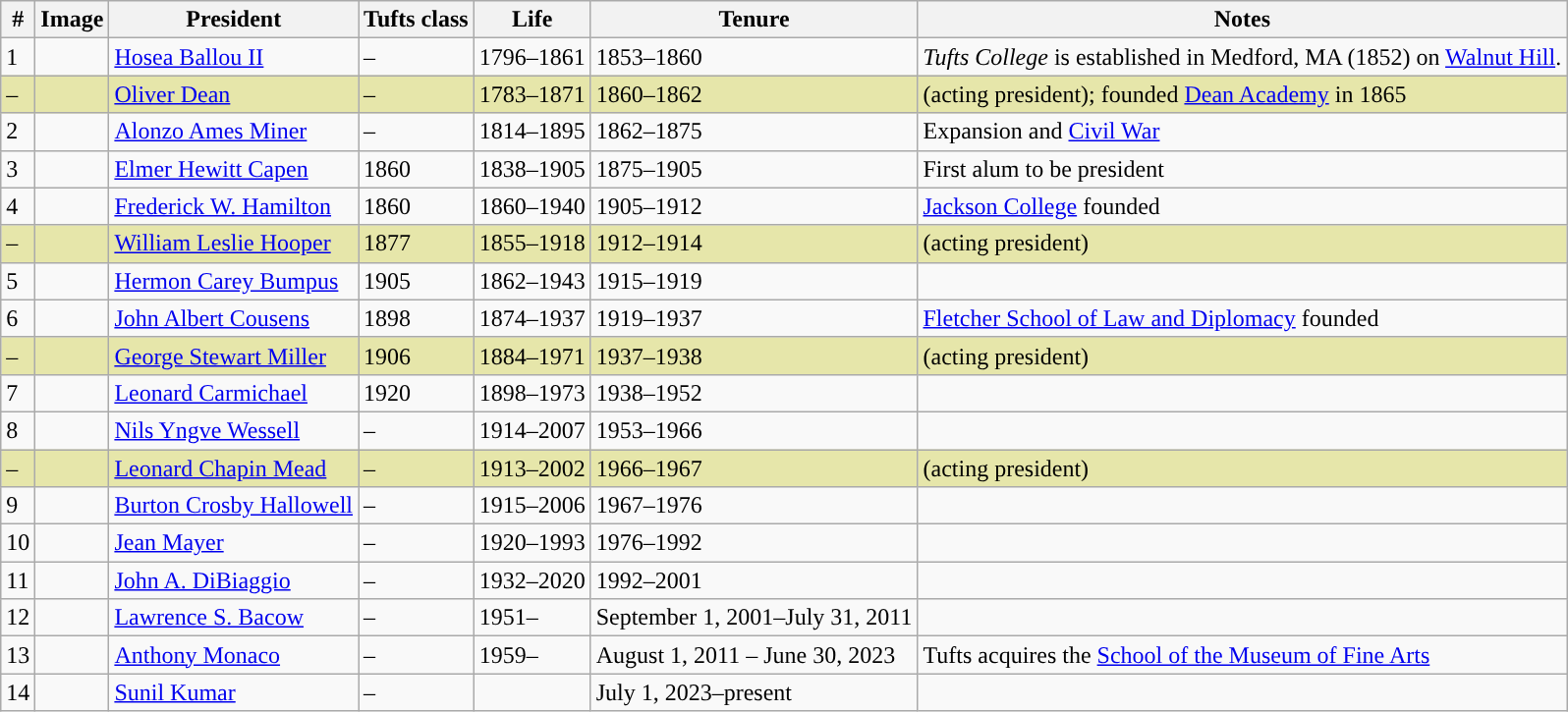<table class="wikitable">
<tr>
<th align="left">#</th>
<th align="left">Image</th>
<th align="left">President</th>
<th align="left">Tufts class</th>
<th align="right">Life</th>
<th align="center">Tenure</th>
<th align="left">Notes</th>
</tr>
<tr>
<td>1</td>
<td></td>
<td><a href='#'>Hosea Ballou II</a></td>
<td>–</td>
<td>1796–1861</td>
<td>1853–1860</td>
<td><em>Tufts College</em> is established in Medford, MA (1852) on <a href='#'>Walnut Hill</a>.</td>
</tr>
<tr bgcolor="#e6e6aa">
<td>–</td>
<td></td>
<td><a href='#'>Oliver Dean</a></td>
<td>–</td>
<td>1783–1871</td>
<td>1860–1862</td>
<td>(acting president); founded <a href='#'>Dean Academy</a> in 1865</td>
</tr>
<tr>
<td>2</td>
<td></td>
<td><a href='#'>Alonzo Ames Miner</a></td>
<td>–</td>
<td>1814–1895</td>
<td>1862–1875</td>
<td>Expansion and <a href='#'>Civil War</a></td>
</tr>
<tr>
<td>3</td>
<td></td>
<td><a href='#'>Elmer Hewitt Capen</a></td>
<td>1860</td>
<td>1838–1905</td>
<td>1875–1905</td>
<td>First alum to be president</td>
</tr>
<tr>
<td>4</td>
<td></td>
<td><a href='#'>Frederick W. Hamilton</a></td>
<td>1860</td>
<td>1860–1940</td>
<td>1905–1912</td>
<td><a href='#'>Jackson College</a> founded</td>
</tr>
<tr bgcolor="#e6e6aa">
<td>–</td>
<td></td>
<td><a href='#'>William Leslie Hooper</a></td>
<td>1877</td>
<td>1855–1918</td>
<td>1912–1914</td>
<td>(acting president)</td>
</tr>
<tr>
<td>5</td>
<td></td>
<td><a href='#'>Hermon Carey Bumpus</a></td>
<td>1905</td>
<td>1862–1943</td>
<td>1915–1919</td>
<td></td>
</tr>
<tr>
<td>6</td>
<td></td>
<td><a href='#'>John Albert Cousens</a></td>
<td>1898</td>
<td>1874–1937</td>
<td>1919–1937</td>
<td><a href='#'>Fletcher School of Law and Diplomacy</a> founded</td>
</tr>
<tr bgcolor="#e6e6aa">
<td>–</td>
<td></td>
<td><a href='#'>George Stewart Miller</a></td>
<td>1906</td>
<td>1884–1971</td>
<td>1937–1938</td>
<td>(acting president)</td>
</tr>
<tr>
<td>7</td>
<td></td>
<td><a href='#'>Leonard Carmichael</a></td>
<td>1920</td>
<td>1898–1973</td>
<td>1938–1952</td>
<td></td>
</tr>
<tr>
<td>8</td>
<td></td>
<td><a href='#'>Nils Yngve Wessell</a></td>
<td>–</td>
<td>1914–2007</td>
<td>1953–1966</td>
<td></td>
</tr>
<tr bgcolor="#e6e6aa">
<td>–</td>
<td></td>
<td><a href='#'>Leonard Chapin Mead</a></td>
<td>–</td>
<td>1913–2002</td>
<td>1966–1967</td>
<td>(acting president)</td>
</tr>
<tr>
<td>9</td>
<td></td>
<td><a href='#'>Burton Crosby Hallowell</a></td>
<td>–</td>
<td>1915–2006</td>
<td>1967–1976</td>
<td></td>
</tr>
<tr>
<td>10</td>
<td></td>
<td><a href='#'>Jean Mayer</a></td>
<td>–</td>
<td>1920–1993</td>
<td>1976–1992</td>
<td></td>
</tr>
<tr>
<td>11</td>
<td></td>
<td><a href='#'>John A. DiBiaggio</a></td>
<td>–</td>
<td>1932–2020</td>
<td>1992–2001</td>
<td></td>
</tr>
<tr>
<td>12</td>
<td></td>
<td><a href='#'>Lawrence S. Bacow</a></td>
<td>–</td>
<td>1951–</td>
<td>September 1, 2001–July 31, 2011</td>
<td></td>
</tr>
<tr>
<td>13</td>
<td></td>
<td><a href='#'>Anthony Monaco</a></td>
<td>–</td>
<td>1959–</td>
<td>August 1, 2011 – June 30, 2023</td>
<td> Tufts acquires the <a href='#'>School of the Museum of Fine Arts</a></td>
</tr>
<tr>
<td>14</td>
<td></td>
<td><a href='#'>Sunil Kumar</a></td>
<td>–</td>
<td></td>
<td>July 1, 2023–present</td>
<td></td>
</tr>
</table>
